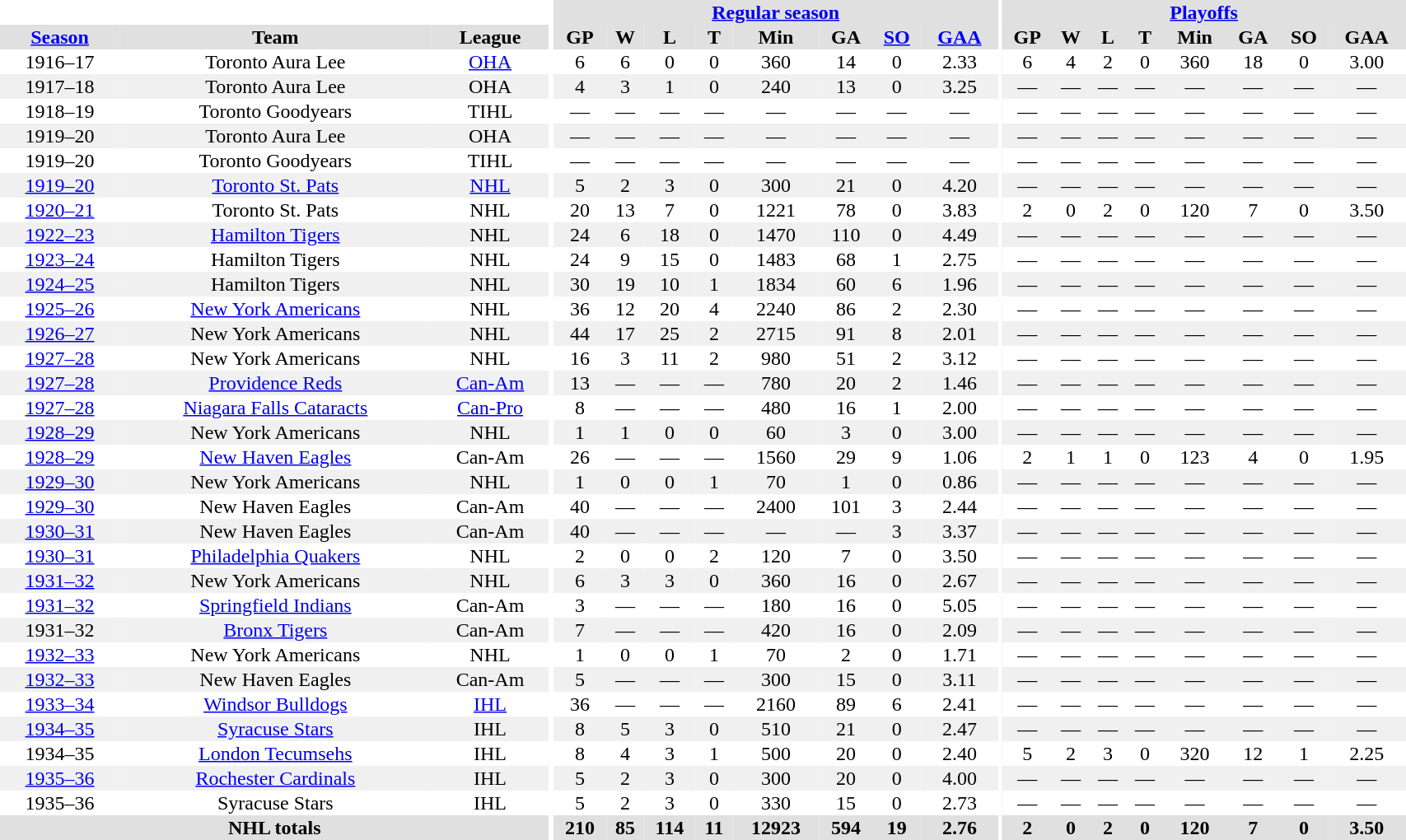<table border="0" cellpadding="1" cellspacing="0" style="width:90%; text-align:center;">
<tr bgcolor="#e0e0e0">
<th colspan="3" bgcolor="#ffffff"></th>
<th rowspan="99" bgcolor="#ffffff"></th>
<th colspan="8" bgcolor="#e0e0e0"><a href='#'>Regular season</a></th>
<th rowspan="99" bgcolor="#ffffff"></th>
<th colspan="8" bgcolor="#e0e0e0"><a href='#'>Playoffs</a></th>
</tr>
<tr bgcolor="#e0e0e0">
<th><a href='#'>Season</a></th>
<th>Team</th>
<th>League</th>
<th>GP</th>
<th>W</th>
<th>L</th>
<th>T</th>
<th>Min</th>
<th>GA</th>
<th><a href='#'>SO</a></th>
<th><a href='#'>GAA</a></th>
<th>GP</th>
<th>W</th>
<th>L</th>
<th>T</th>
<th>Min</th>
<th>GA</th>
<th>SO</th>
<th>GAA</th>
</tr>
<tr>
<td>1916–17</td>
<td>Toronto Aura Lee</td>
<td><a href='#'>OHA</a></td>
<td>6</td>
<td>6</td>
<td>0</td>
<td>0</td>
<td>360</td>
<td>14</td>
<td>0</td>
<td>2.33</td>
<td>6</td>
<td>4</td>
<td>2</td>
<td>0</td>
<td>360</td>
<td>18</td>
<td>0</td>
<td>3.00</td>
</tr>
<tr bgcolor="#f0f0f0">
<td>1917–18</td>
<td>Toronto Aura Lee</td>
<td>OHA</td>
<td>4</td>
<td>3</td>
<td>1</td>
<td>0</td>
<td>240</td>
<td>13</td>
<td>0</td>
<td>3.25</td>
<td>—</td>
<td>—</td>
<td>—</td>
<td>—</td>
<td>—</td>
<td>—</td>
<td>—</td>
<td>—</td>
</tr>
<tr>
<td>1918–19</td>
<td>Toronto Goodyears</td>
<td>TIHL</td>
<td>—</td>
<td>—</td>
<td>—</td>
<td>—</td>
<td>—</td>
<td>—</td>
<td>—</td>
<td>—</td>
<td>—</td>
<td>—</td>
<td>—</td>
<td>—</td>
<td>—</td>
<td>—</td>
<td>—</td>
<td>—</td>
</tr>
<tr bgcolor="#f0f0f0">
<td>1919–20</td>
<td>Toronto Aura Lee</td>
<td>OHA</td>
<td>—</td>
<td>—</td>
<td>—</td>
<td>—</td>
<td>—</td>
<td>—</td>
<td>—</td>
<td>—</td>
<td>—</td>
<td>—</td>
<td>—</td>
<td>—</td>
<td>—</td>
<td>—</td>
<td>—</td>
<td>—</td>
</tr>
<tr>
<td>1919–20</td>
<td>Toronto Goodyears</td>
<td>TIHL</td>
<td>—</td>
<td>—</td>
<td>—</td>
<td>—</td>
<td>—</td>
<td>—</td>
<td>—</td>
<td>—</td>
<td>—</td>
<td>—</td>
<td>—</td>
<td>—</td>
<td>—</td>
<td>—</td>
<td>—</td>
<td>—</td>
</tr>
<tr bgcolor="#f0f0f0">
<td><a href='#'>1919–20</a></td>
<td><a href='#'>Toronto St. Pats</a></td>
<td><a href='#'>NHL</a></td>
<td>5</td>
<td>2</td>
<td>3</td>
<td>0</td>
<td>300</td>
<td>21</td>
<td>0</td>
<td>4.20</td>
<td>—</td>
<td>—</td>
<td>—</td>
<td>—</td>
<td>—</td>
<td>—</td>
<td>—</td>
<td>—</td>
</tr>
<tr>
<td><a href='#'>1920–21</a></td>
<td>Toronto St. Pats</td>
<td>NHL</td>
<td>20</td>
<td>13</td>
<td>7</td>
<td>0</td>
<td>1221</td>
<td>78</td>
<td>0</td>
<td>3.83</td>
<td>2</td>
<td>0</td>
<td>2</td>
<td>0</td>
<td>120</td>
<td>7</td>
<td>0</td>
<td>3.50</td>
</tr>
<tr bgcolor="#f0f0f0">
<td><a href='#'>1922–23</a></td>
<td><a href='#'>Hamilton Tigers</a></td>
<td>NHL</td>
<td>24</td>
<td>6</td>
<td>18</td>
<td>0</td>
<td>1470</td>
<td>110</td>
<td>0</td>
<td>4.49</td>
<td>—</td>
<td>—</td>
<td>—</td>
<td>—</td>
<td>—</td>
<td>—</td>
<td>—</td>
<td>—</td>
</tr>
<tr>
<td><a href='#'>1923–24</a></td>
<td>Hamilton Tigers</td>
<td>NHL</td>
<td>24</td>
<td>9</td>
<td>15</td>
<td>0</td>
<td>1483</td>
<td>68</td>
<td>1</td>
<td>2.75</td>
<td>—</td>
<td>—</td>
<td>—</td>
<td>—</td>
<td>—</td>
<td>—</td>
<td>—</td>
<td>—</td>
</tr>
<tr bgcolor="#f0f0f0">
<td><a href='#'>1924–25</a></td>
<td>Hamilton Tigers</td>
<td>NHL</td>
<td>30</td>
<td>19</td>
<td>10</td>
<td>1</td>
<td>1834</td>
<td>60</td>
<td>6</td>
<td>1.96</td>
<td>—</td>
<td>—</td>
<td>—</td>
<td>—</td>
<td>—</td>
<td>—</td>
<td>—</td>
<td>—</td>
</tr>
<tr>
<td><a href='#'>1925–26</a></td>
<td><a href='#'>New York Americans</a></td>
<td>NHL</td>
<td>36</td>
<td>12</td>
<td>20</td>
<td>4</td>
<td>2240</td>
<td>86</td>
<td>2</td>
<td>2.30</td>
<td>—</td>
<td>—</td>
<td>—</td>
<td>—</td>
<td>—</td>
<td>—</td>
<td>—</td>
<td>—</td>
</tr>
<tr bgcolor="#f0f0f0">
<td><a href='#'>1926–27</a></td>
<td>New York Americans</td>
<td>NHL</td>
<td>44</td>
<td>17</td>
<td>25</td>
<td>2</td>
<td>2715</td>
<td>91</td>
<td>8</td>
<td>2.01</td>
<td>—</td>
<td>—</td>
<td>—</td>
<td>—</td>
<td>—</td>
<td>—</td>
<td>—</td>
<td>—</td>
</tr>
<tr>
<td><a href='#'>1927–28</a></td>
<td>New York Americans</td>
<td>NHL</td>
<td>16</td>
<td>3</td>
<td>11</td>
<td>2</td>
<td>980</td>
<td>51</td>
<td>2</td>
<td>3.12</td>
<td>—</td>
<td>—</td>
<td>—</td>
<td>—</td>
<td>—</td>
<td>—</td>
<td>—</td>
<td>—</td>
</tr>
<tr bgcolor="#f0f0f0">
<td><a href='#'>1927–28</a></td>
<td><a href='#'>Providence Reds</a></td>
<td><a href='#'>Can-Am</a></td>
<td>13</td>
<td>—</td>
<td>—</td>
<td>—</td>
<td>780</td>
<td>20</td>
<td>2</td>
<td>1.46</td>
<td>—</td>
<td>—</td>
<td>—</td>
<td>—</td>
<td>—</td>
<td>—</td>
<td>—</td>
<td>—</td>
</tr>
<tr>
<td><a href='#'>1927–28</a></td>
<td><a href='#'>Niagara Falls Cataracts</a></td>
<td><a href='#'>Can-Pro</a></td>
<td>8</td>
<td>—</td>
<td>—</td>
<td>—</td>
<td>480</td>
<td>16</td>
<td>1</td>
<td>2.00</td>
<td>—</td>
<td>—</td>
<td>—</td>
<td>—</td>
<td>—</td>
<td>—</td>
<td>—</td>
<td>—</td>
</tr>
<tr bgcolor="#f0f0f0">
<td><a href='#'>1928–29</a></td>
<td>New York Americans</td>
<td>NHL</td>
<td>1</td>
<td>1</td>
<td>0</td>
<td>0</td>
<td>60</td>
<td>3</td>
<td>0</td>
<td>3.00</td>
<td>—</td>
<td>—</td>
<td>—</td>
<td>—</td>
<td>—</td>
<td>—</td>
<td>—</td>
<td>—</td>
</tr>
<tr>
<td><a href='#'>1928–29</a></td>
<td><a href='#'>New Haven Eagles</a></td>
<td>Can-Am</td>
<td>26</td>
<td>—</td>
<td>—</td>
<td>—</td>
<td>1560</td>
<td>29</td>
<td>9</td>
<td>1.06</td>
<td>2</td>
<td>1</td>
<td>1</td>
<td>0</td>
<td>123</td>
<td>4</td>
<td>0</td>
<td>1.95</td>
</tr>
<tr bgcolor="#f0f0f0">
<td><a href='#'>1929–30</a></td>
<td>New York Americans</td>
<td>NHL</td>
<td>1</td>
<td>0</td>
<td>0</td>
<td>1</td>
<td>70</td>
<td>1</td>
<td>0</td>
<td>0.86</td>
<td>—</td>
<td>—</td>
<td>—</td>
<td>—</td>
<td>—</td>
<td>—</td>
<td>—</td>
<td>—</td>
</tr>
<tr>
<td><a href='#'>1929–30</a></td>
<td>New Haven Eagles</td>
<td>Can-Am</td>
<td>40</td>
<td>—</td>
<td>—</td>
<td>—</td>
<td>2400</td>
<td>101</td>
<td>3</td>
<td>2.44</td>
<td>—</td>
<td>—</td>
<td>—</td>
<td>—</td>
<td>—</td>
<td>—</td>
<td>—</td>
<td>—</td>
</tr>
<tr bgcolor="#f0f0f0">
<td><a href='#'>1930–31</a></td>
<td>New Haven Eagles</td>
<td>Can-Am</td>
<td>40</td>
<td>—</td>
<td>—</td>
<td>—</td>
<td>—</td>
<td>—</td>
<td>3</td>
<td>3.37</td>
<td>—</td>
<td>—</td>
<td>—</td>
<td>—</td>
<td>—</td>
<td>—</td>
<td>—</td>
<td>—</td>
</tr>
<tr>
<td><a href='#'>1930–31</a></td>
<td><a href='#'>Philadelphia Quakers</a></td>
<td>NHL</td>
<td>2</td>
<td>0</td>
<td>0</td>
<td>2</td>
<td>120</td>
<td>7</td>
<td>0</td>
<td>3.50</td>
<td>—</td>
<td>—</td>
<td>—</td>
<td>—</td>
<td>—</td>
<td>—</td>
<td>—</td>
<td>—</td>
</tr>
<tr bgcolor="#f0f0f0">
<td><a href='#'>1931–32</a></td>
<td>New York Americans</td>
<td>NHL</td>
<td>6</td>
<td>3</td>
<td>3</td>
<td>0</td>
<td>360</td>
<td>16</td>
<td>0</td>
<td>2.67</td>
<td>—</td>
<td>—</td>
<td>—</td>
<td>—</td>
<td>—</td>
<td>—</td>
<td>—</td>
<td>—</td>
</tr>
<tr>
<td><a href='#'>1931–32</a></td>
<td><a href='#'>Springfield Indians</a></td>
<td>Can-Am</td>
<td>3</td>
<td>—</td>
<td>—</td>
<td>—</td>
<td>180</td>
<td>16</td>
<td>0</td>
<td>5.05</td>
<td>—</td>
<td>—</td>
<td>—</td>
<td>—</td>
<td>—</td>
<td>—</td>
<td>—</td>
<td>—</td>
</tr>
<tr bgcolor="#f0f0f0">
<td>1931–32</td>
<td><a href='#'>Bronx Tigers</a></td>
<td>Can-Am</td>
<td>7</td>
<td>—</td>
<td>—</td>
<td>—</td>
<td>420</td>
<td>16</td>
<td>0</td>
<td>2.09</td>
<td>—</td>
<td>—</td>
<td>—</td>
<td>—</td>
<td>—</td>
<td>—</td>
<td>—</td>
<td>—</td>
</tr>
<tr>
<td><a href='#'>1932–33</a></td>
<td>New York Americans</td>
<td>NHL</td>
<td>1</td>
<td>0</td>
<td>0</td>
<td>1</td>
<td>70</td>
<td>2</td>
<td>0</td>
<td>1.71</td>
<td>—</td>
<td>—</td>
<td>—</td>
<td>—</td>
<td>—</td>
<td>—</td>
<td>—</td>
<td>—</td>
</tr>
<tr bgcolor="#f0f0f0">
<td><a href='#'>1932–33</a></td>
<td>New Haven Eagles</td>
<td>Can-Am</td>
<td>5</td>
<td>—</td>
<td>—</td>
<td>—</td>
<td>300</td>
<td>15</td>
<td>0</td>
<td>3.11</td>
<td>—</td>
<td>—</td>
<td>—</td>
<td>—</td>
<td>—</td>
<td>—</td>
<td>—</td>
<td>—</td>
</tr>
<tr>
<td><a href='#'>1933–34</a></td>
<td><a href='#'>Windsor Bulldogs</a></td>
<td><a href='#'>IHL</a></td>
<td>36</td>
<td>—</td>
<td>—</td>
<td>—</td>
<td>2160</td>
<td>89</td>
<td>6</td>
<td>2.41</td>
<td>—</td>
<td>—</td>
<td>—</td>
<td>—</td>
<td>—</td>
<td>—</td>
<td>—</td>
<td>—</td>
</tr>
<tr bgcolor="#f0f0f0">
<td><a href='#'>1934–35</a></td>
<td><a href='#'>Syracuse Stars</a></td>
<td>IHL</td>
<td>8</td>
<td>5</td>
<td>3</td>
<td>0</td>
<td>510</td>
<td>21</td>
<td>0</td>
<td>2.47</td>
<td>—</td>
<td>—</td>
<td>—</td>
<td>—</td>
<td>—</td>
<td>—</td>
<td>—</td>
<td>—</td>
</tr>
<tr>
<td>1934–35</td>
<td><a href='#'>London Tecumsehs</a></td>
<td>IHL</td>
<td>8</td>
<td>4</td>
<td>3</td>
<td>1</td>
<td>500</td>
<td>20</td>
<td>0</td>
<td>2.40</td>
<td>5</td>
<td>2</td>
<td>3</td>
<td>0</td>
<td>320</td>
<td>12</td>
<td>1</td>
<td>2.25</td>
</tr>
<tr bgcolor="#f0f0f0">
<td><a href='#'>1935–36</a></td>
<td><a href='#'>Rochester Cardinals</a></td>
<td>IHL</td>
<td>5</td>
<td>2</td>
<td>3</td>
<td>0</td>
<td>300</td>
<td>20</td>
<td>0</td>
<td>4.00</td>
<td>—</td>
<td>—</td>
<td>—</td>
<td>—</td>
<td>—</td>
<td>—</td>
<td>—</td>
<td>—</td>
</tr>
<tr>
<td>1935–36</td>
<td>Syracuse Stars</td>
<td>IHL</td>
<td>5</td>
<td>2</td>
<td>3</td>
<td>0</td>
<td>330</td>
<td>15</td>
<td>0</td>
<td>2.73</td>
<td>—</td>
<td>—</td>
<td>—</td>
<td>—</td>
<td>—</td>
<td>—</td>
<td>—</td>
<td>—</td>
</tr>
<tr bgcolor="#e0e0e0">
<th colspan="3">NHL totals</th>
<th>210</th>
<th>85</th>
<th>114</th>
<th>11</th>
<th>12923</th>
<th>594</th>
<th>19</th>
<th>2.76</th>
<th>2</th>
<th>0</th>
<th>2</th>
<th>0</th>
<th>120</th>
<th>7</th>
<th>0</th>
<th>3.50</th>
</tr>
</table>
